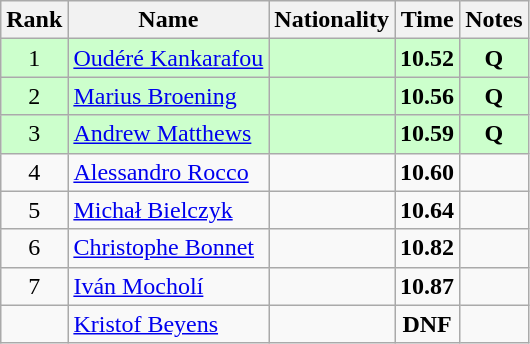<table class="wikitable sortable" style="text-align:center">
<tr>
<th>Rank</th>
<th>Name</th>
<th>Nationality</th>
<th>Time</th>
<th>Notes</th>
</tr>
<tr bgcolor=ccffcc>
<td>1</td>
<td align=left><a href='#'>Oudéré Kankarafou</a></td>
<td align=left></td>
<td><strong>10.52</strong></td>
<td><strong>Q</strong></td>
</tr>
<tr bgcolor=ccffcc>
<td>2</td>
<td align=left><a href='#'>Marius Broening</a></td>
<td align=left></td>
<td><strong>10.56</strong></td>
<td><strong>Q</strong></td>
</tr>
<tr bgcolor=ccffcc>
<td>3</td>
<td align=left><a href='#'>Andrew Matthews</a></td>
<td align=left></td>
<td><strong>10.59</strong></td>
<td><strong>Q</strong></td>
</tr>
<tr>
<td>4</td>
<td align=left><a href='#'>Alessandro Rocco</a></td>
<td align=left></td>
<td><strong>10.60</strong></td>
<td></td>
</tr>
<tr>
<td>5</td>
<td align=left><a href='#'>Michał Bielczyk</a></td>
<td align=left></td>
<td><strong>10.64</strong></td>
<td></td>
</tr>
<tr>
<td>6</td>
<td align=left><a href='#'>Christophe Bonnet</a></td>
<td align=left></td>
<td><strong>10.82</strong></td>
<td></td>
</tr>
<tr>
<td>7</td>
<td align=left><a href='#'>Iván Mocholí</a></td>
<td align=left></td>
<td><strong>10.87</strong></td>
<td></td>
</tr>
<tr>
<td></td>
<td align=left><a href='#'>Kristof Beyens</a></td>
<td align=left></td>
<td><strong>DNF</strong></td>
<td></td>
</tr>
</table>
